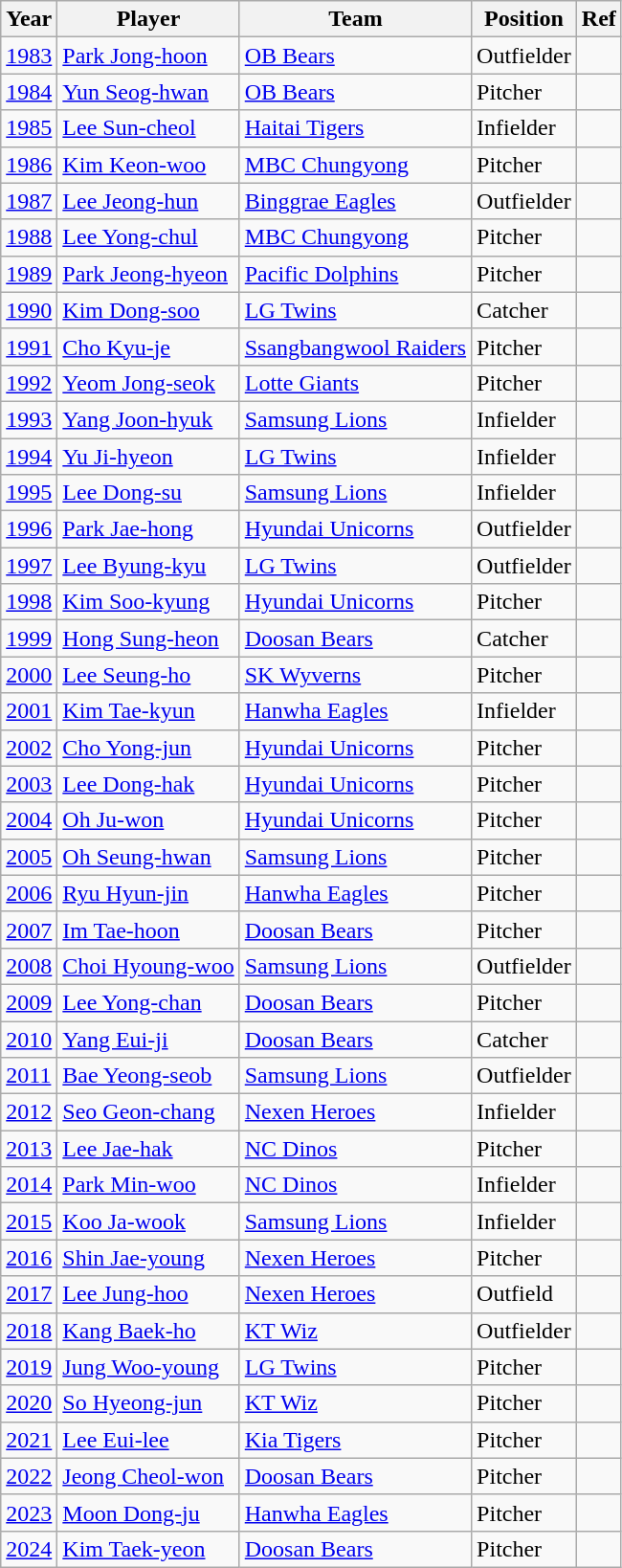<table class="wikitable sortable">
<tr>
<th>Year</th>
<th>Player</th>
<th>Team</th>
<th>Position</th>
<th class=unsortable>Ref</th>
</tr>
<tr>
<td><a href='#'>1983</a></td>
<td><a href='#'>Park Jong-hoon</a></td>
<td><a href='#'>OB Bears</a></td>
<td>Outfielder</td>
<td></td>
</tr>
<tr>
<td><a href='#'>1984</a></td>
<td><a href='#'>Yun Seog-hwan</a></td>
<td><a href='#'>OB Bears</a></td>
<td>Pitcher</td>
<td></td>
</tr>
<tr>
<td><a href='#'>1985</a></td>
<td><a href='#'>Lee Sun-cheol</a></td>
<td><a href='#'>Haitai Tigers</a></td>
<td>Infielder</td>
<td></td>
</tr>
<tr>
<td><a href='#'>1986</a></td>
<td><a href='#'>Kim Keon-woo</a></td>
<td><a href='#'>MBC Chungyong</a></td>
<td>Pitcher</td>
<td></td>
</tr>
<tr>
<td><a href='#'>1987</a></td>
<td><a href='#'>Lee Jeong-hun</a></td>
<td><a href='#'>Binggrae Eagles</a></td>
<td>Outfielder</td>
<td></td>
</tr>
<tr>
<td><a href='#'>1988</a></td>
<td><a href='#'>Lee Yong-chul</a></td>
<td><a href='#'>MBC Chungyong</a></td>
<td>Pitcher</td>
<td></td>
</tr>
<tr>
<td><a href='#'>1989</a></td>
<td><a href='#'>Park Jeong-hyeon</a></td>
<td><a href='#'>Pacific Dolphins</a></td>
<td>Pitcher</td>
<td></td>
</tr>
<tr>
<td><a href='#'>1990</a></td>
<td><a href='#'>Kim Dong-soo</a></td>
<td><a href='#'>LG Twins</a></td>
<td>Catcher</td>
<td></td>
</tr>
<tr>
<td><a href='#'>1991</a></td>
<td><a href='#'>Cho Kyu-je</a></td>
<td><a href='#'>Ssangbangwool Raiders</a></td>
<td>Pitcher</td>
<td></td>
</tr>
<tr>
<td><a href='#'>1992</a></td>
<td><a href='#'>Yeom Jong-seok</a></td>
<td><a href='#'>Lotte Giants</a></td>
<td>Pitcher</td>
<td></td>
</tr>
<tr>
<td><a href='#'>1993</a></td>
<td><a href='#'>Yang Joon-hyuk</a></td>
<td><a href='#'>Samsung Lions</a></td>
<td>Infielder</td>
<td></td>
</tr>
<tr>
<td><a href='#'>1994</a></td>
<td><a href='#'>Yu Ji-hyeon</a></td>
<td><a href='#'>LG Twins</a></td>
<td>Infielder</td>
<td></td>
</tr>
<tr>
<td><a href='#'>1995</a></td>
<td><a href='#'>Lee Dong-su</a></td>
<td><a href='#'>Samsung Lions</a></td>
<td>Infielder</td>
<td></td>
</tr>
<tr>
<td><a href='#'>1996</a></td>
<td><a href='#'>Park Jae-hong</a></td>
<td><a href='#'>Hyundai Unicorns</a></td>
<td>Outfielder</td>
<td></td>
</tr>
<tr>
<td><a href='#'>1997</a></td>
<td><a href='#'>Lee Byung-kyu</a></td>
<td><a href='#'>LG Twins</a></td>
<td>Outfielder</td>
<td></td>
</tr>
<tr>
<td><a href='#'>1998</a></td>
<td><a href='#'>Kim Soo-kyung</a></td>
<td><a href='#'>Hyundai Unicorns</a></td>
<td>Pitcher</td>
<td></td>
</tr>
<tr>
<td><a href='#'>1999</a></td>
<td><a href='#'>Hong Sung-heon</a></td>
<td><a href='#'>Doosan Bears</a></td>
<td>Catcher</td>
<td></td>
</tr>
<tr>
<td><a href='#'>2000</a></td>
<td><a href='#'>Lee Seung-ho</a></td>
<td><a href='#'>SK Wyverns</a></td>
<td>Pitcher</td>
<td></td>
</tr>
<tr>
<td><a href='#'>2001</a></td>
<td><a href='#'>Kim Tae-kyun</a></td>
<td><a href='#'>Hanwha Eagles</a></td>
<td>Infielder</td>
<td></td>
</tr>
<tr>
<td><a href='#'>2002</a></td>
<td><a href='#'>Cho Yong-jun</a></td>
<td><a href='#'>Hyundai Unicorns</a></td>
<td>Pitcher</td>
<td></td>
</tr>
<tr>
<td><a href='#'>2003</a></td>
<td><a href='#'>Lee Dong-hak</a></td>
<td><a href='#'>Hyundai Unicorns</a></td>
<td>Pitcher</td>
<td></td>
</tr>
<tr>
<td><a href='#'>2004</a></td>
<td><a href='#'>Oh Ju-won</a></td>
<td><a href='#'>Hyundai Unicorns</a></td>
<td>Pitcher</td>
<td></td>
</tr>
<tr>
<td><a href='#'>2005</a></td>
<td><a href='#'>Oh Seung-hwan</a></td>
<td><a href='#'>Samsung Lions</a></td>
<td>Pitcher</td>
<td></td>
</tr>
<tr>
<td><a href='#'>2006</a></td>
<td><a href='#'>Ryu Hyun-jin</a></td>
<td><a href='#'>Hanwha Eagles</a></td>
<td>Pitcher</td>
<td></td>
</tr>
<tr>
<td><a href='#'>2007</a></td>
<td><a href='#'>Im Tae-hoon</a></td>
<td><a href='#'>Doosan Bears</a></td>
<td>Pitcher</td>
<td></td>
</tr>
<tr>
<td><a href='#'>2008</a></td>
<td><a href='#'>Choi Hyoung-woo</a></td>
<td><a href='#'>Samsung Lions</a></td>
<td>Outfielder</td>
<td></td>
</tr>
<tr>
<td><a href='#'>2009</a></td>
<td><a href='#'>Lee Yong-chan</a></td>
<td><a href='#'>Doosan Bears</a></td>
<td>Pitcher</td>
<td></td>
</tr>
<tr>
<td><a href='#'>2010</a></td>
<td><a href='#'>Yang Eui-ji</a></td>
<td><a href='#'>Doosan Bears</a></td>
<td>Catcher</td>
<td></td>
</tr>
<tr>
<td><a href='#'>2011</a></td>
<td><a href='#'>Bae Yeong-seob</a></td>
<td><a href='#'>Samsung Lions</a></td>
<td>Outfielder</td>
<td></td>
</tr>
<tr>
<td><a href='#'>2012</a></td>
<td><a href='#'>Seo Geon-chang</a></td>
<td><a href='#'>Nexen Heroes</a></td>
<td>Infielder</td>
<td></td>
</tr>
<tr>
<td><a href='#'>2013</a></td>
<td><a href='#'>Lee Jae-hak</a></td>
<td><a href='#'>NC Dinos</a></td>
<td>Pitcher</td>
<td></td>
</tr>
<tr>
<td><a href='#'>2014</a></td>
<td><a href='#'>Park Min-woo</a></td>
<td><a href='#'>NC Dinos</a></td>
<td>Infielder</td>
<td></td>
</tr>
<tr>
<td><a href='#'>2015</a></td>
<td><a href='#'>Koo Ja-wook</a></td>
<td><a href='#'>Samsung Lions</a></td>
<td>Infielder</td>
<td></td>
</tr>
<tr>
<td><a href='#'>2016</a></td>
<td><a href='#'>Shin Jae-young</a></td>
<td><a href='#'>Nexen Heroes</a></td>
<td>Pitcher</td>
<td></td>
</tr>
<tr>
<td><a href='#'>2017</a></td>
<td><a href='#'>Lee Jung-hoo</a></td>
<td><a href='#'>Nexen Heroes</a></td>
<td>Outfield</td>
<td></td>
</tr>
<tr>
<td><a href='#'>2018</a></td>
<td><a href='#'>Kang Baek-ho</a></td>
<td><a href='#'>KT Wiz</a></td>
<td>Outfielder</td>
<td></td>
</tr>
<tr>
<td><a href='#'>2019</a></td>
<td><a href='#'>Jung Woo-young</a></td>
<td><a href='#'>LG Twins</a></td>
<td>Pitcher</td>
<td></td>
</tr>
<tr>
<td><a href='#'>2020</a></td>
<td><a href='#'>So Hyeong-jun</a></td>
<td><a href='#'>KT Wiz</a></td>
<td>Pitcher</td>
<td></td>
</tr>
<tr>
<td><a href='#'>2021</a></td>
<td><a href='#'>Lee Eui-lee</a></td>
<td><a href='#'>Kia Tigers</a></td>
<td>Pitcher</td>
<td></td>
</tr>
<tr>
<td><a href='#'>2022</a></td>
<td><a href='#'>Jeong Cheol-won</a></td>
<td><a href='#'>Doosan Bears</a></td>
<td>Pitcher</td>
<td></td>
</tr>
<tr>
<td><a href='#'>2023</a></td>
<td><a href='#'>Moon Dong-ju</a></td>
<td><a href='#'>Hanwha Eagles</a></td>
<td>Pitcher</td>
<td></td>
</tr>
<tr>
<td><a href='#'>2024</a></td>
<td><a href='#'>Kim Taek-yeon</a></td>
<td><a href='#'>Doosan Bears</a></td>
<td>Pitcher</td>
</tr>
</table>
